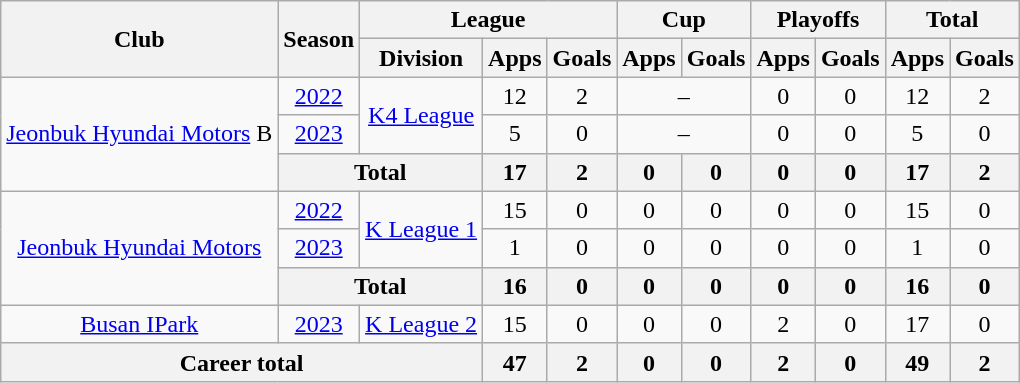<table class="wikitable" style="text-align:center">
<tr>
<th rowspan=2>Club</th>
<th rowspan=2>Season</th>
<th colspan=3>League</th>
<th colspan=2>Cup</th>
<th colspan=2>Playoffs</th>
<th colspan=2>Total</th>
</tr>
<tr>
<th>Division</th>
<th>Apps</th>
<th>Goals</th>
<th>Apps</th>
<th>Goals</th>
<th>Apps</th>
<th>Goals</th>
<th>Apps</th>
<th>Goals</th>
</tr>
<tr>
<td rowspan="3"><a href='#'>Jeonbuk Hyundai Motors</a> B</td>
<td><a href='#'>2022</a></td>
<td rowspan="2"><a href='#'>K4 League</a></td>
<td>12</td>
<td>2</td>
<td colspan="2">–</td>
<td>0</td>
<td>0</td>
<td>12</td>
<td>2</td>
</tr>
<tr>
<td><a href='#'>2023</a></td>
<td>5</td>
<td>0</td>
<td colspan="2">–</td>
<td>0</td>
<td>0</td>
<td>5</td>
<td>0</td>
</tr>
<tr>
<th colspan=2>Total</th>
<th>17</th>
<th>2</th>
<th>0</th>
<th>0</th>
<th>0</th>
<th>0</th>
<th>17</th>
<th>2</th>
</tr>
<tr>
<td rowspan="3"><a href='#'>Jeonbuk Hyundai Motors</a></td>
<td><a href='#'>2022</a></td>
<td rowspan="2"><a href='#'>K League 1</a></td>
<td>15</td>
<td>0</td>
<td>0</td>
<td>0</td>
<td>0</td>
<td>0</td>
<td>15</td>
<td>0</td>
</tr>
<tr>
<td><a href='#'>2023</a></td>
<td>1</td>
<td>0</td>
<td>0</td>
<td>0</td>
<td>0</td>
<td>0</td>
<td>1</td>
<td>0</td>
</tr>
<tr>
<th colspan=2>Total</th>
<th>16</th>
<th>0</th>
<th>0</th>
<th>0</th>
<th>0</th>
<th>0</th>
<th>16</th>
<th>0</th>
</tr>
<tr>
<td><a href='#'>Busan IPark</a></td>
<td><a href='#'>2023</a></td>
<td><a href='#'>K League 2</a></td>
<td>15</td>
<td>0</td>
<td>0</td>
<td>0</td>
<td>2</td>
<td>0</td>
<td>17</td>
<td>0</td>
</tr>
<tr>
<th colspan=3>Career total</th>
<th>47</th>
<th>2</th>
<th>0</th>
<th>0</th>
<th>2</th>
<th>0</th>
<th>49</th>
<th>2</th>
</tr>
</table>
